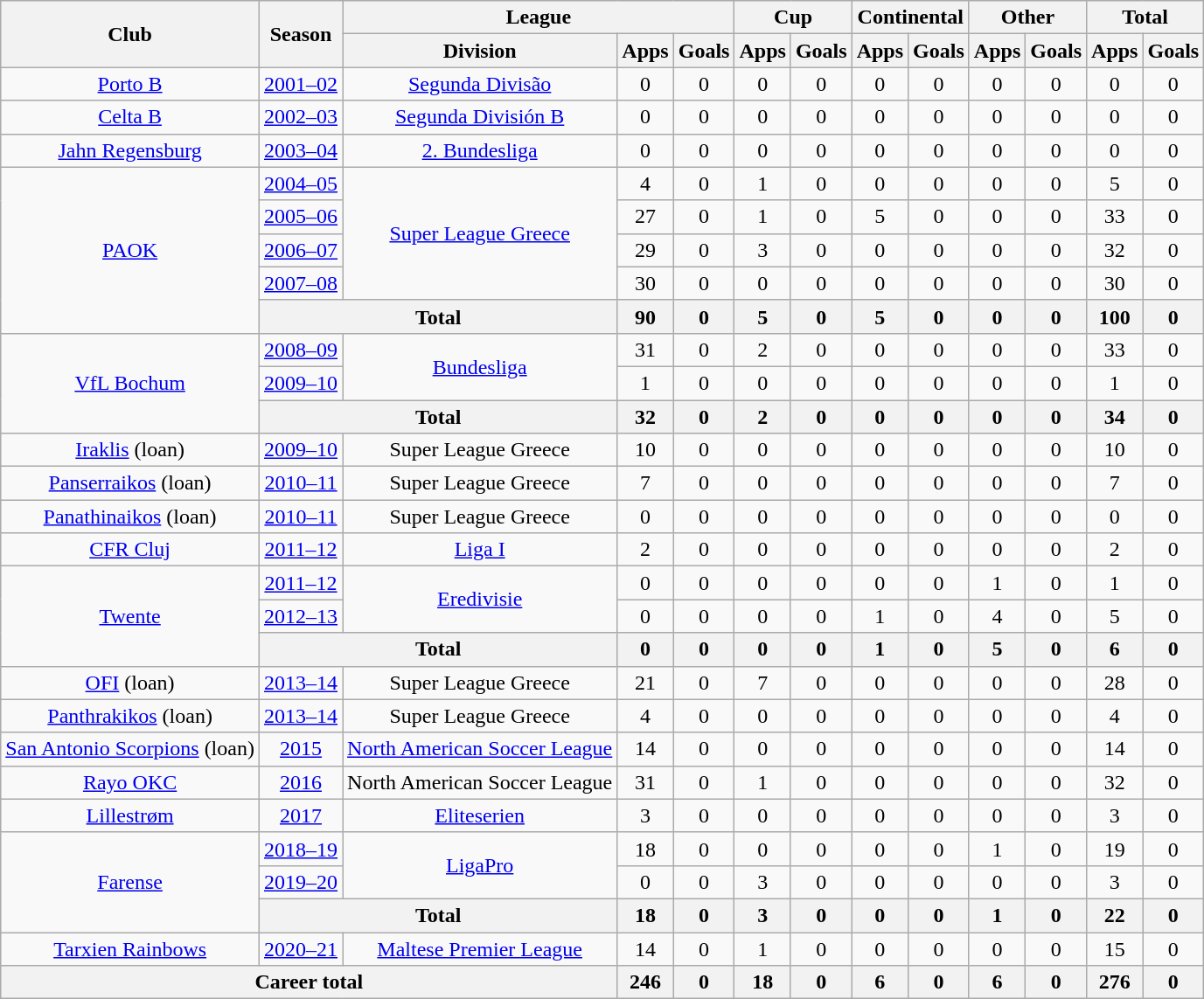<table class="wikitable" style="text-align:center">
<tr>
<th rowspan="2">Club</th>
<th rowspan="2">Season</th>
<th colspan="3">League</th>
<th colspan="2">Cup</th>
<th colspan="2">Continental</th>
<th colspan="2">Other</th>
<th colspan="2">Total</th>
</tr>
<tr>
<th>Division</th>
<th>Apps</th>
<th>Goals</th>
<th>Apps</th>
<th>Goals</th>
<th>Apps</th>
<th>Goals</th>
<th>Apps</th>
<th>Goals</th>
<th>Apps</th>
<th>Goals</th>
</tr>
<tr>
<td><a href='#'>Porto B</a></td>
<td><a href='#'>2001–02</a></td>
<td><a href='#'>Segunda Divisão</a></td>
<td>0</td>
<td>0</td>
<td>0</td>
<td>0</td>
<td>0</td>
<td>0</td>
<td>0</td>
<td>0</td>
<td>0</td>
<td>0</td>
</tr>
<tr>
<td><a href='#'>Celta B</a></td>
<td><a href='#'>2002–03</a></td>
<td><a href='#'>Segunda División B</a></td>
<td>0</td>
<td>0</td>
<td>0</td>
<td>0</td>
<td>0</td>
<td>0</td>
<td>0</td>
<td>0</td>
<td>0</td>
<td>0</td>
</tr>
<tr>
<td><a href='#'>Jahn Regensburg</a></td>
<td><a href='#'>2003–04</a></td>
<td><a href='#'>2. Bundesliga</a></td>
<td>0</td>
<td>0</td>
<td>0</td>
<td>0</td>
<td>0</td>
<td>0</td>
<td>0</td>
<td>0</td>
<td>0</td>
<td>0</td>
</tr>
<tr>
<td rowspan="5"><a href='#'>PAOK</a></td>
<td><a href='#'>2004–05</a></td>
<td rowspan="4"><a href='#'>Super League Greece</a></td>
<td>4</td>
<td>0</td>
<td>1</td>
<td>0</td>
<td>0</td>
<td>0</td>
<td>0</td>
<td>0</td>
<td>5</td>
<td>0</td>
</tr>
<tr>
<td><a href='#'>2005–06</a></td>
<td>27</td>
<td>0</td>
<td>1</td>
<td>0</td>
<td>5</td>
<td>0</td>
<td>0</td>
<td>0</td>
<td>33</td>
<td>0</td>
</tr>
<tr>
<td><a href='#'>2006–07</a></td>
<td>29</td>
<td>0</td>
<td>3</td>
<td>0</td>
<td>0</td>
<td>0</td>
<td>0</td>
<td>0</td>
<td>32</td>
<td>0</td>
</tr>
<tr>
<td><a href='#'>2007–08</a></td>
<td>30</td>
<td>0</td>
<td>0</td>
<td>0</td>
<td>0</td>
<td>0</td>
<td>0</td>
<td>0</td>
<td>30</td>
<td>0</td>
</tr>
<tr>
<th colspan="2">Total</th>
<th>90</th>
<th>0</th>
<th>5</th>
<th>0</th>
<th>5</th>
<th>0</th>
<th>0</th>
<th>0</th>
<th>100</th>
<th>0</th>
</tr>
<tr>
<td rowspan="3"><a href='#'>VfL Bochum</a></td>
<td><a href='#'>2008–09</a></td>
<td rowspan="2"><a href='#'>Bundesliga</a></td>
<td>31</td>
<td>0</td>
<td>2</td>
<td>0</td>
<td>0</td>
<td>0</td>
<td>0</td>
<td>0</td>
<td>33</td>
<td>0</td>
</tr>
<tr>
<td><a href='#'>2009–10</a></td>
<td>1</td>
<td>0</td>
<td>0</td>
<td>0</td>
<td>0</td>
<td>0</td>
<td>0</td>
<td>0</td>
<td>1</td>
<td>0</td>
</tr>
<tr>
<th colspan="2">Total</th>
<th>32</th>
<th>0</th>
<th>2</th>
<th>0</th>
<th>0</th>
<th>0</th>
<th>0</th>
<th>0</th>
<th>34</th>
<th>0</th>
</tr>
<tr>
<td><a href='#'>Iraklis</a> (loan)</td>
<td><a href='#'>2009–10</a></td>
<td>Super League Greece</td>
<td>10</td>
<td>0</td>
<td>0</td>
<td>0</td>
<td>0</td>
<td>0</td>
<td>0</td>
<td>0</td>
<td>10</td>
<td>0</td>
</tr>
<tr>
<td><a href='#'>Panserraikos</a> (loan)</td>
<td><a href='#'>2010–11</a></td>
<td>Super League Greece</td>
<td>7</td>
<td>0</td>
<td>0</td>
<td>0</td>
<td>0</td>
<td>0</td>
<td>0</td>
<td>0</td>
<td>7</td>
<td>0</td>
</tr>
<tr>
<td><a href='#'>Panathinaikos</a> (loan)</td>
<td><a href='#'>2010–11</a></td>
<td>Super League Greece</td>
<td>0</td>
<td>0</td>
<td>0</td>
<td>0</td>
<td>0</td>
<td>0</td>
<td>0</td>
<td>0</td>
<td>0</td>
<td>0</td>
</tr>
<tr>
<td><a href='#'>CFR Cluj</a></td>
<td><a href='#'>2011–12</a></td>
<td><a href='#'>Liga I</a></td>
<td>2</td>
<td>0</td>
<td>0</td>
<td>0</td>
<td>0</td>
<td>0</td>
<td>0</td>
<td>0</td>
<td>2</td>
<td>0</td>
</tr>
<tr>
<td rowspan="3"><a href='#'>Twente</a></td>
<td><a href='#'>2011–12</a></td>
<td rowspan="2"><a href='#'>Eredivisie</a></td>
<td>0</td>
<td>0</td>
<td>0</td>
<td>0</td>
<td>0</td>
<td>0</td>
<td>1</td>
<td>0</td>
<td>1</td>
<td>0</td>
</tr>
<tr>
<td><a href='#'>2012–13</a></td>
<td>0</td>
<td>0</td>
<td>0</td>
<td>0</td>
<td>1</td>
<td>0</td>
<td>4</td>
<td>0</td>
<td>5</td>
<td>0</td>
</tr>
<tr>
<th colspan="2">Total</th>
<th>0</th>
<th>0</th>
<th>0</th>
<th>0</th>
<th>1</th>
<th>0</th>
<th>5</th>
<th>0</th>
<th>6</th>
<th>0</th>
</tr>
<tr>
<td><a href='#'>OFI</a> (loan)</td>
<td><a href='#'>2013–14</a></td>
<td>Super League Greece</td>
<td>21</td>
<td>0</td>
<td>7</td>
<td>0</td>
<td>0</td>
<td>0</td>
<td>0</td>
<td>0</td>
<td>28</td>
<td>0</td>
</tr>
<tr>
<td><a href='#'>Panthrakikos</a> (loan)</td>
<td><a href='#'>2013–14</a></td>
<td>Super League Greece</td>
<td>4</td>
<td>0</td>
<td>0</td>
<td>0</td>
<td>0</td>
<td>0</td>
<td>0</td>
<td>0</td>
<td>4</td>
<td>0</td>
</tr>
<tr>
<td><a href='#'>San Antonio Scorpions</a> (loan)</td>
<td><a href='#'>2015</a></td>
<td><a href='#'>North American Soccer League</a></td>
<td>14</td>
<td>0</td>
<td>0</td>
<td>0</td>
<td>0</td>
<td>0</td>
<td>0</td>
<td>0</td>
<td>14</td>
<td>0</td>
</tr>
<tr>
<td><a href='#'>Rayo OKC</a></td>
<td><a href='#'>2016</a></td>
<td>North American Soccer League</td>
<td>31</td>
<td>0</td>
<td>1</td>
<td>0</td>
<td>0</td>
<td>0</td>
<td>0</td>
<td>0</td>
<td>32</td>
<td>0</td>
</tr>
<tr>
<td><a href='#'>Lillestrøm</a></td>
<td><a href='#'>2017</a></td>
<td><a href='#'>Eliteserien</a></td>
<td>3</td>
<td>0</td>
<td>0</td>
<td>0</td>
<td>0</td>
<td>0</td>
<td>0</td>
<td>0</td>
<td>3</td>
<td>0</td>
</tr>
<tr>
<td rowspan="3"><a href='#'>Farense</a></td>
<td><a href='#'>2018–19</a></td>
<td rowspan="2"><a href='#'>LigaPro</a></td>
<td>18</td>
<td>0</td>
<td>0</td>
<td>0</td>
<td>0</td>
<td>0</td>
<td>1</td>
<td>0</td>
<td>19</td>
<td>0</td>
</tr>
<tr>
<td><a href='#'>2019–20</a></td>
<td>0</td>
<td>0</td>
<td>3</td>
<td>0</td>
<td>0</td>
<td>0</td>
<td>0</td>
<td>0</td>
<td>3</td>
<td>0</td>
</tr>
<tr>
<th colspan="2">Total</th>
<th>18</th>
<th>0</th>
<th>3</th>
<th>0</th>
<th>0</th>
<th>0</th>
<th>1</th>
<th>0</th>
<th>22</th>
<th>0</th>
</tr>
<tr>
<td><a href='#'>Tarxien Rainbows</a></td>
<td><a href='#'>2020–21</a></td>
<td><a href='#'>Maltese Premier League</a></td>
<td>14</td>
<td>0</td>
<td>1</td>
<td>0</td>
<td>0</td>
<td>0</td>
<td>0</td>
<td>0</td>
<td>15</td>
<td>0</td>
</tr>
<tr>
<th colspan="3">Career total</th>
<th>246</th>
<th>0</th>
<th>18</th>
<th>0</th>
<th>6</th>
<th>0</th>
<th>6</th>
<th>0</th>
<th>276</th>
<th>0</th>
</tr>
</table>
